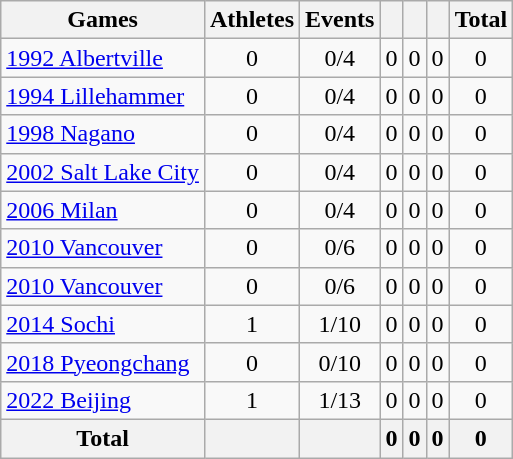<table class="wikitable sortable" style="text-align:center">
<tr>
<th>Games</th>
<th>Athletes</th>
<th>Events</th>
<th width:3em; font-weight:bold;"></th>
<th width:3em; font-weight:bold;"></th>
<th width:3em; font-weight:bold;"></th>
<th style="width:3; font-weight:bold;">Total</th>
</tr>
<tr>
<td align=left> <a href='#'>1992 Albertville</a></td>
<td>0</td>
<td>0/4</td>
<td>0</td>
<td>0</td>
<td>0</td>
<td>0</td>
</tr>
<tr>
<td align=left> <a href='#'>1994 Lillehammer</a></td>
<td>0</td>
<td>0/4</td>
<td>0</td>
<td>0</td>
<td>0</td>
<td>0</td>
</tr>
<tr>
<td align=left> <a href='#'>1998 Nagano</a></td>
<td>0</td>
<td>0/4</td>
<td>0</td>
<td>0</td>
<td>0</td>
<td>0</td>
</tr>
<tr>
<td align=left> <a href='#'>2002 Salt Lake City</a></td>
<td>0</td>
<td>0/4</td>
<td>0</td>
<td>0</td>
<td>0</td>
<td>0</td>
</tr>
<tr>
<td align=left> <a href='#'>2006 Milan</a></td>
<td>0</td>
<td>0/4</td>
<td>0</td>
<td>0</td>
<td>0</td>
<td>0</td>
</tr>
<tr>
<td align=left> <a href='#'>2010 Vancouver</a></td>
<td>0</td>
<td>0/6</td>
<td>0</td>
<td>0</td>
<td>0</td>
<td>0</td>
</tr>
<tr>
<td align=left> <a href='#'>2010 Vancouver</a></td>
<td>0</td>
<td>0/6</td>
<td>0</td>
<td>0</td>
<td>0</td>
<td>0</td>
</tr>
<tr>
<td align=left> <a href='#'>2014 Sochi</a></td>
<td>1</td>
<td>1/10</td>
<td>0</td>
<td>0</td>
<td>0</td>
<td>0</td>
</tr>
<tr>
<td align=left> <a href='#'>2018 Pyeongchang</a></td>
<td>0</td>
<td>0/10</td>
<td>0</td>
<td>0</td>
<td>0</td>
<td>0</td>
</tr>
<tr>
<td align=left> <a href='#'>2022 Beijing</a></td>
<td>1</td>
<td>1/13</td>
<td>0</td>
<td>0</td>
<td>0</td>
<td>0</td>
</tr>
<tr>
<th>Total</th>
<th></th>
<th></th>
<th>0</th>
<th>0</th>
<th>0</th>
<th>0</th>
</tr>
</table>
